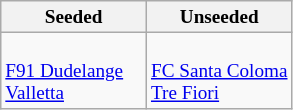<table class="wikitable" style="font-size:80%">
<tr>
<th width=50%>Seeded</th>
<th width=50%>Unseeded</th>
</tr>
<tr>
<td valign=top><br> <a href='#'>F91 Dudelange</a><br>
 <a href='#'>Valletta</a></td>
<td valign=top><br> <a href='#'>FC Santa Coloma</a><br>
 <a href='#'>Tre Fiori</a></td>
</tr>
</table>
